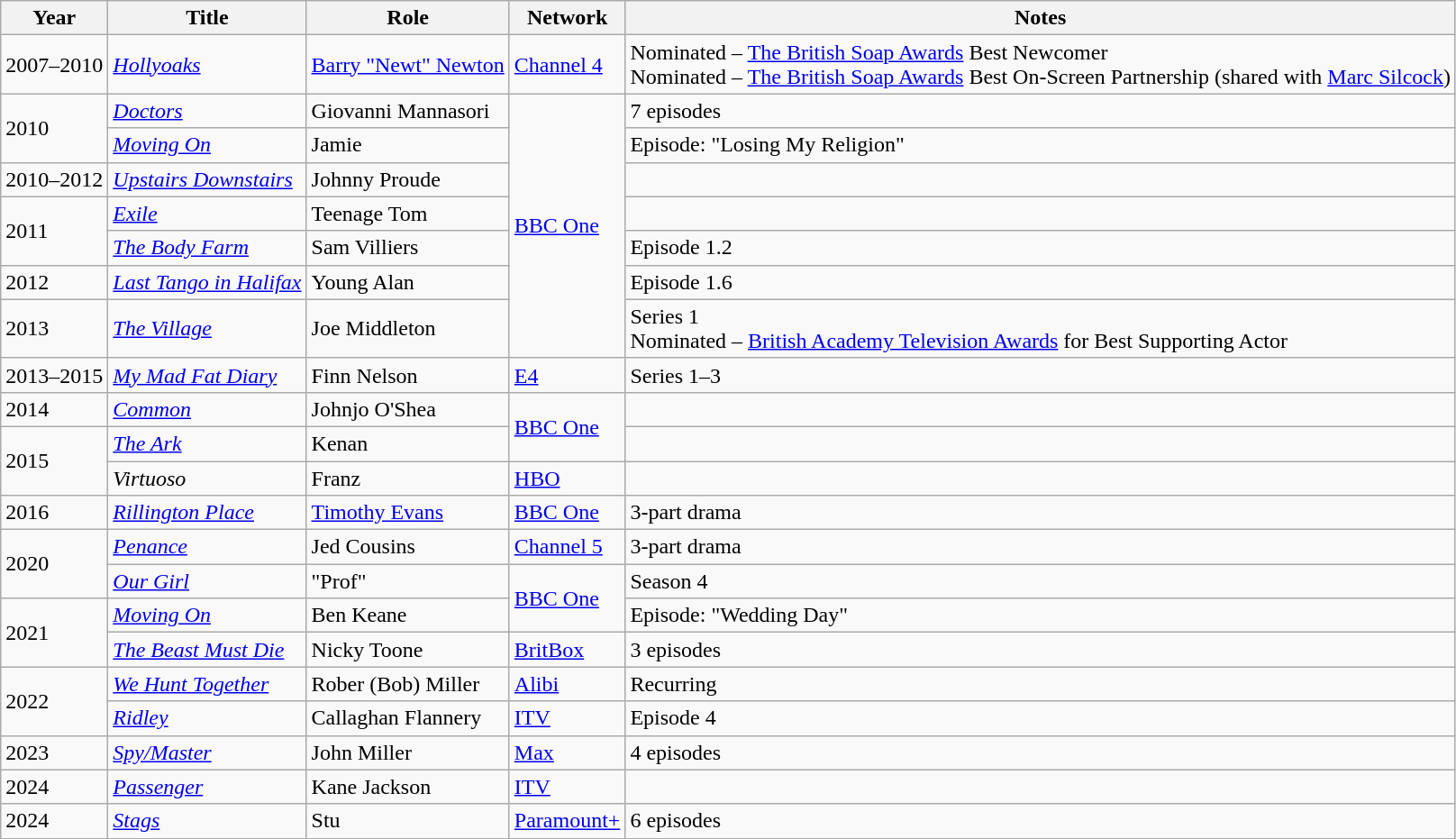<table class="wikitable sortable">
<tr>
<th>Year</th>
<th>Title</th>
<th>Role</th>
<th>Network</th>
<th>Notes</th>
</tr>
<tr>
<td>2007–2010</td>
<td><em><a href='#'>Hollyoaks</a></em></td>
<td><a href='#'>Barry "Newt" Newton</a></td>
<td><a href='#'>Channel 4</a></td>
<td>Nominated – <a href='#'>The British Soap Awards</a> Best Newcomer<br>Nominated – <a href='#'>The British Soap Awards</a> Best On-Screen Partnership (shared with <a href='#'>Marc Silcock</a>)</td>
</tr>
<tr>
<td rowspan="2">2010</td>
<td><em><a href='#'>Doctors</a></em></td>
<td>Giovanni Mannasori</td>
<td rowspan="7"><a href='#'>BBC One</a></td>
<td>7 episodes</td>
</tr>
<tr>
<td><em><a href='#'>Moving On</a></em></td>
<td>Jamie</td>
<td>Episode: "Losing My Religion"</td>
</tr>
<tr>
<td>2010–2012</td>
<td><em><a href='#'>Upstairs Downstairs</a></em></td>
<td>Johnny Proude</td>
<td></td>
</tr>
<tr>
<td rowspan="2">2011</td>
<td><em><a href='#'>Exile</a></em></td>
<td>Teenage Tom</td>
<td></td>
</tr>
<tr>
<td><em><a href='#'>The Body Farm</a></em></td>
<td>Sam Villiers</td>
<td>Episode 1.2</td>
</tr>
<tr>
<td>2012</td>
<td><em><a href='#'>Last Tango in Halifax</a></em></td>
<td>Young Alan</td>
<td>Episode 1.6</td>
</tr>
<tr>
<td>2013</td>
<td><em><a href='#'>The Village</a></em></td>
<td>Joe Middleton</td>
<td>Series 1<br>Nominated – <a href='#'>British Academy Television Awards</a> for Best Supporting Actor</td>
</tr>
<tr>
<td>2013–2015</td>
<td><em><a href='#'>My Mad Fat Diary</a></em></td>
<td>Finn Nelson</td>
<td><a href='#'>E4</a></td>
<td>Series 1–3</td>
</tr>
<tr>
<td>2014</td>
<td><em><a href='#'>Common</a></em></td>
<td>Johnjo O'Shea</td>
<td rowspan="2"><a href='#'>BBC One</a></td>
<td></td>
</tr>
<tr>
<td rowspan="2">2015</td>
<td><em><a href='#'>The Ark</a></em></td>
<td>Kenan</td>
<td></td>
</tr>
<tr>
<td><em>Virtuoso</em></td>
<td>Franz</td>
<td><a href='#'>HBO</a></td>
<td></td>
</tr>
<tr>
<td>2016</td>
<td><em><a href='#'>Rillington Place</a></em></td>
<td><a href='#'>Timothy Evans</a></td>
<td><a href='#'>BBC One</a></td>
<td>3-part drama</td>
</tr>
<tr>
<td rowspan="2">2020</td>
<td><em><a href='#'>Penance</a></em></td>
<td>Jed Cousins</td>
<td><a href='#'>Channel 5</a></td>
<td>3-part drama</td>
</tr>
<tr>
<td><em><a href='#'>Our Girl</a></em></td>
<td>"Prof"</td>
<td rowspan="2"><a href='#'>BBC One</a></td>
<td>Season 4</td>
</tr>
<tr>
<td rowspan="2">2021</td>
<td><em><a href='#'>Moving On</a></em></td>
<td>Ben Keane</td>
<td>Episode: "Wedding Day"</td>
</tr>
<tr>
<td><em><a href='#'>The Beast Must Die</a></em></td>
<td>Nicky Toone</td>
<td><a href='#'>BritBox</a></td>
<td>3 episodes</td>
</tr>
<tr>
<td rowspan="2">2022</td>
<td><em><a href='#'>We Hunt Together</a></em></td>
<td>Rober (Bob) Miller</td>
<td><a href='#'>Alibi</a></td>
<td>Recurring</td>
</tr>
<tr>
<td><em><a href='#'>Ridley</a></em></td>
<td>Callaghan Flannery</td>
<td><a href='#'>ITV</a></td>
<td>Episode 4</td>
</tr>
<tr>
<td>2023</td>
<td><em><a href='#'>Spy/Master</a></em></td>
<td>John Miller</td>
<td><a href='#'>Max</a></td>
<td>4 episodes</td>
</tr>
<tr>
<td>2024</td>
<td><em><a href='#'>Passenger</a></em></td>
<td>Kane Jackson</td>
<td><a href='#'>ITV</a></td>
<td></td>
</tr>
<tr>
<td>2024</td>
<td><em><a href='#'>Stags</a></em></td>
<td>Stu</td>
<td><a href='#'>Paramount+</a></td>
<td>6 episodes</td>
</tr>
</table>
